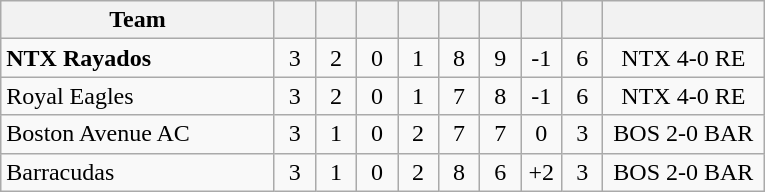<table class="wikitable" style="text-align:center;">
<tr>
<th width=175>Team</th>
<th width=20></th>
<th width=20></th>
<th width=20></th>
<th width=20></th>
<th width=20></th>
<th width=20></th>
<th width=20></th>
<th width=20></th>
<th width=100></th>
</tr>
<tr>
<td align=left> <strong>NTX Rayados</strong></td>
<td>3</td>
<td>2</td>
<td>0</td>
<td>1</td>
<td>8</td>
<td>9</td>
<td>-1</td>
<td>6</td>
<td>NTX 4-0 RE</td>
</tr>
<tr>
<td align=left> Royal Eagles</td>
<td>3</td>
<td>2</td>
<td>0</td>
<td>1</td>
<td>7</td>
<td>8</td>
<td>-1</td>
<td>6</td>
<td>NTX 4-0 RE</td>
</tr>
<tr>
<td align=left> Boston Avenue AC</td>
<td>3</td>
<td>1</td>
<td>0</td>
<td>2</td>
<td>7</td>
<td>7</td>
<td>0</td>
<td>3</td>
<td>BOS 2-0 BAR</td>
</tr>
<tr>
<td align=left> Barracudas</td>
<td>3</td>
<td>1</td>
<td>0</td>
<td>2</td>
<td>8</td>
<td>6</td>
<td>+2</td>
<td>3</td>
<td>BOS 2-0 BAR</td>
</tr>
</table>
